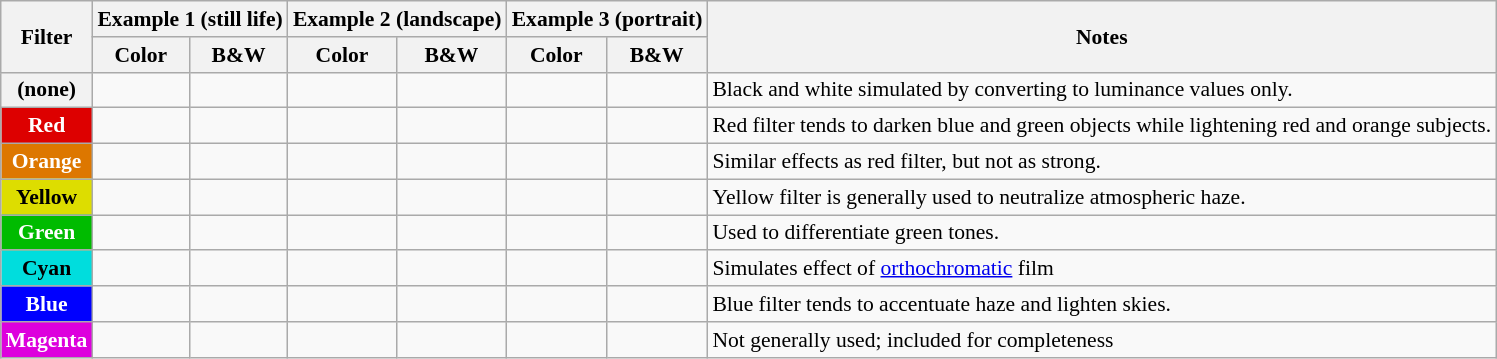<table class="wikitable" style="font-size:90%;text-align:center;">
<tr>
<th rowspan=2>Filter</th>
<th colspan=2>Example 1 (still life)</th>
<th colspan=2>Example 2 (landscape)</th>
<th colspan=2>Example 3 (portrait)</th>
<th rowspan=2>Notes</th>
</tr>
<tr>
<th>Color</th>
<th>B&W</th>
<th>Color</th>
<th>B&W</th>
<th>Color</th>
<th>B&W</th>
</tr>
<tr>
<th>(none)</th>
<td></td>
<td></td>
<td></td>
<td></td>
<td></td>
<td></td>
<td style="text-align:left;">Black and white simulated by converting to luminance values only.</td>
</tr>
<tr>
<th style="background:#d00;color:#fff;">Red</th>
<td></td>
<td></td>
<td></td>
<td></td>
<td></td>
<td></td>
<td style="text-align:left;">Red filter tends to darken blue and green objects while lightening red and orange subjects.</td>
</tr>
<tr>
<th style="background:#d70;color:#fff;">Orange</th>
<td></td>
<td></td>
<td></td>
<td></td>
<td></td>
<td></td>
<td style="text-align:left;">Similar effects as red filter, but not as strong.</td>
</tr>
<tr>
<th style="background:#dd0;">Yellow</th>
<td></td>
<td></td>
<td></td>
<td></td>
<td></td>
<td></td>
<td style="text-align:left;">Yellow filter is generally used to neutralize atmospheric haze.</td>
</tr>
<tr>
<th style="background:#0b0;color:#fff;">Green</th>
<td></td>
<td></td>
<td></td>
<td></td>
<td></td>
<td></td>
<td style="text-align:left;">Used to differentiate green tones.</td>
</tr>
<tr>
<th style="background:#0dd;">Cyan</th>
<td></td>
<td></td>
<td></td>
<td></td>
<td></td>
<td></td>
<td style="text-align:left;">Simulates effect of <a href='#'>orthochromatic</a> film</td>
</tr>
<tr>
<th style="background:#00f;color:#fff;">Blue</th>
<td></td>
<td></td>
<td></td>
<td></td>
<td></td>
<td></td>
<td style="text-align:left;">Blue filter tends to accentuate haze and lighten skies.</td>
</tr>
<tr>
<th style="background:#d0d;color:#fff;">Magenta</th>
<td></td>
<td></td>
<td></td>
<td></td>
<td></td>
<td></td>
<td style="text-align:left;">Not generally used; included for completeness</td>
</tr>
</table>
